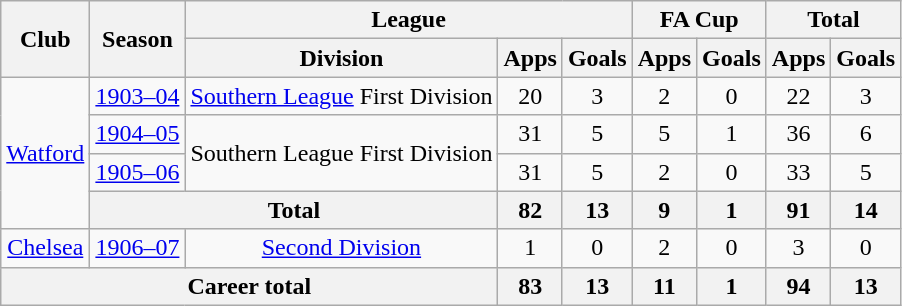<table class="wikitable" style="text-align: center;">
<tr>
<th rowspan="2">Club</th>
<th rowspan="2">Season</th>
<th colspan="3">League</th>
<th colspan="2">FA Cup</th>
<th colspan="2">Total</th>
</tr>
<tr>
<th>Division</th>
<th>Apps</th>
<th>Goals</th>
<th>Apps</th>
<th>Goals</th>
<th>Apps</th>
<th>Goals</th>
</tr>
<tr>
<td rowspan="4"><a href='#'>Watford</a></td>
<td><a href='#'>1903–04</a></td>
<td><a href='#'>Southern League</a> First Division</td>
<td>20</td>
<td>3</td>
<td>2</td>
<td>0</td>
<td>22</td>
<td>3</td>
</tr>
<tr>
<td><a href='#'>1904–05</a></td>
<td rowspan="2">Southern League First Division</td>
<td>31</td>
<td>5</td>
<td>5</td>
<td>1</td>
<td>36</td>
<td>6</td>
</tr>
<tr>
<td><a href='#'>1905–06</a></td>
<td>31</td>
<td>5</td>
<td>2</td>
<td>0</td>
<td>33</td>
<td>5</td>
</tr>
<tr>
<th colspan="2">Total</th>
<th>82</th>
<th>13</th>
<th>9</th>
<th>1</th>
<th>91</th>
<th>14</th>
</tr>
<tr>
<td><a href='#'>Chelsea</a></td>
<td><a href='#'>1906–07</a></td>
<td><a href='#'>Second Division</a></td>
<td>1</td>
<td>0</td>
<td>2</td>
<td>0</td>
<td>3</td>
<td>0</td>
</tr>
<tr>
<th colspan="3">Career total</th>
<th>83</th>
<th>13</th>
<th>11</th>
<th>1</th>
<th>94</th>
<th>13</th>
</tr>
</table>
